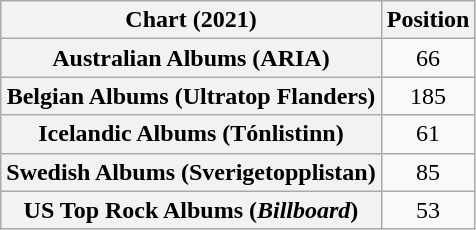<table class="wikitable sortable plainrowheaders" style="text-align:center">
<tr>
<th scope="col">Chart (2021)</th>
<th scope="col">Position</th>
</tr>
<tr>
<th scope="row">Australian Albums (ARIA)</th>
<td>66</td>
</tr>
<tr>
<th scope="row">Belgian Albums (Ultratop Flanders)</th>
<td>185</td>
</tr>
<tr>
<th scope="row">Icelandic Albums (Tónlistinn)</th>
<td>61</td>
</tr>
<tr>
<th scope="row">Swedish Albums (Sverigetopplistan)</th>
<td>85</td>
</tr>
<tr>
<th scope="row">US Top Rock Albums (<em>Billboard</em>)</th>
<td>53</td>
</tr>
</table>
